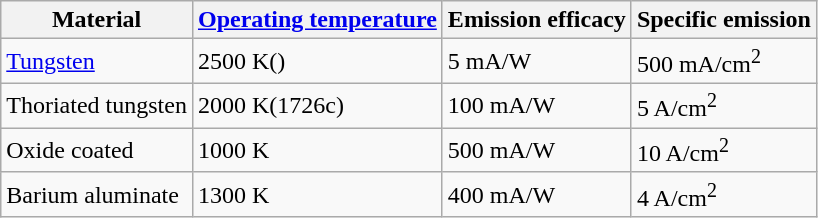<table class="wikitable">
<tr>
<th>Material</th>
<th><a href='#'>Operating temperature</a></th>
<th>Emission efficacy</th>
<th>Specific emission</th>
</tr>
<tr>
<td><a href='#'>Tungsten</a></td>
<td>2500 K()</td>
<td>5 mA/W</td>
<td>500 mA/cm<sup>2</sup></td>
</tr>
<tr>
<td>Thoriated tungsten</td>
<td>2000 K(1726c)</td>
<td>100 mA/W</td>
<td>5 A/cm<sup>2</sup></td>
</tr>
<tr>
<td>Oxide coated</td>
<td>1000 K</td>
<td>500 mA/W</td>
<td>10 A/cm<sup>2</sup></td>
</tr>
<tr>
<td>Barium aluminate</td>
<td>1300 K</td>
<td>400 mA/W</td>
<td>4 A/cm<sup>2</sup></td>
</tr>
</table>
